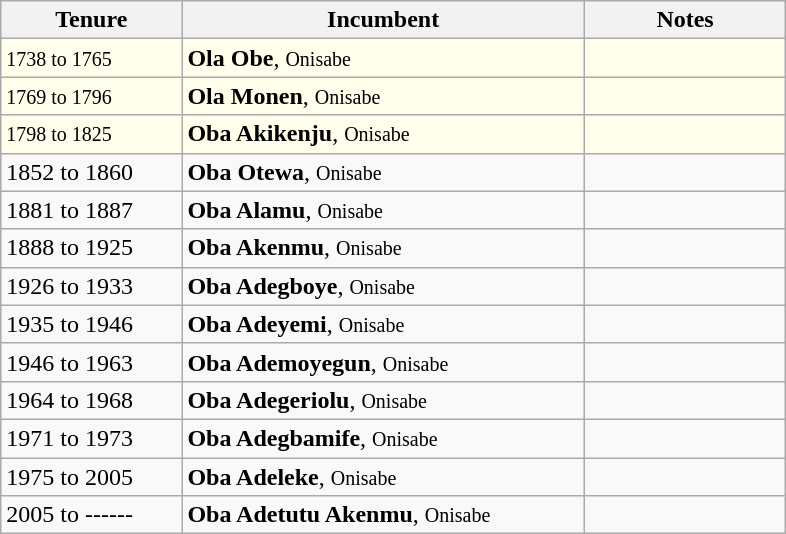<table class="wikitable">
<tr align=left>
<th width="18%">Tenure</th>
<th width="40%">Incumbent</th>
<th width="20%">Notes</th>
</tr>
<tr valign=top bgcolor="#ffffec">
<td><small>1738 to 1765</small></td>
<td><strong>Ola Obe</strong>, <small>Onisabe</small></td>
<td></td>
</tr>
<tr valign=top bgcolor="#ffffec">
<td><small>1769 to 1796</small></td>
<td><strong>Ola Monen</strong>, <small>Onisabe</small></td>
<td></td>
</tr>
<tr valign=top bgcolor="#ffffec">
<td><small>1798 to 1825</small></td>
<td><strong>Oba Akikenju</strong>, <small>Onisabe</small></td>
<td></td>
</tr>
<tr>
<td>1852 to 1860</td>
<td><strong>Oba Otewa</strong>, <small>Onisabe</small></td>
<td></td>
</tr>
<tr>
<td>1881 to 1887</td>
<td><strong>Oba Alamu</strong>, <small>Onisabe</small></td>
<td></td>
</tr>
<tr>
<td>1888 to 1925</td>
<td><strong>Oba Akenmu</strong>, <small>Onisabe</small></td>
<td></td>
</tr>
<tr>
<td>1926 to 1933</td>
<td><strong>Oba Adegboye</strong>, <small>Onisabe</small></td>
<td></td>
</tr>
<tr>
<td>1935 to 1946</td>
<td><strong>Oba Adeyemi</strong>, <small>Onisabe</small></td>
<td></td>
</tr>
<tr>
<td>1946 to 1963</td>
<td><strong>Oba Ademoyegun</strong>, <small>Onisabe</small></td>
<td></td>
</tr>
<tr>
<td>1964 to 1968</td>
<td><strong>Oba Adegeriolu</strong>, <small>Onisabe</small></td>
<td></td>
</tr>
<tr>
<td>1971 to 1973</td>
<td><strong>Oba Adegbamife</strong>, <small>Onisabe</small></td>
<td></td>
</tr>
<tr>
<td>1975 to 2005</td>
<td><strong>Oba Adeleke</strong>, <small>Onisabe</small></td>
<td></td>
</tr>
<tr>
<td>2005 to ------</td>
<td><strong>Oba Adetutu Akenmu</strong>, <small>Onisabe</small></td>
<td></td>
</tr>
</table>
